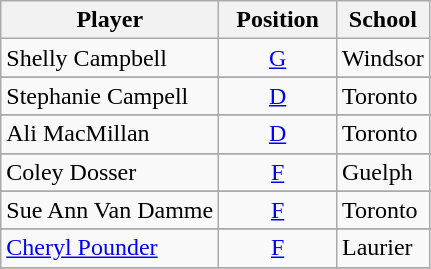<table class="wikitable">
<tr>
<th>Player</th>
<th>  Position  </th>
<th>School</th>
</tr>
<tr>
<td>Shelly Campbell</td>
<td align=center><a href='#'>G</a></td>
<td>Windsor</td>
</tr>
<tr>
</tr>
<tr>
<td>Stephanie Campell</td>
<td align=center><a href='#'>D</a></td>
<td>Toronto</td>
</tr>
<tr>
</tr>
<tr>
<td>Ali MacMillan</td>
<td align=center><a href='#'>D</a></td>
<td>Toronto</td>
</tr>
<tr>
</tr>
<tr>
<td>Coley Dosser</td>
<td align=center><a href='#'>F</a></td>
<td>Guelph</td>
</tr>
<tr>
</tr>
<tr>
<td>Sue Ann Van Damme</td>
<td align=center><a href='#'>F</a></td>
<td>Toronto</td>
</tr>
<tr>
</tr>
<tr>
<td><a href='#'>Cheryl Pounder</a></td>
<td align=center><a href='#'>F</a></td>
<td>Laurier</td>
</tr>
<tr>
</tr>
</table>
